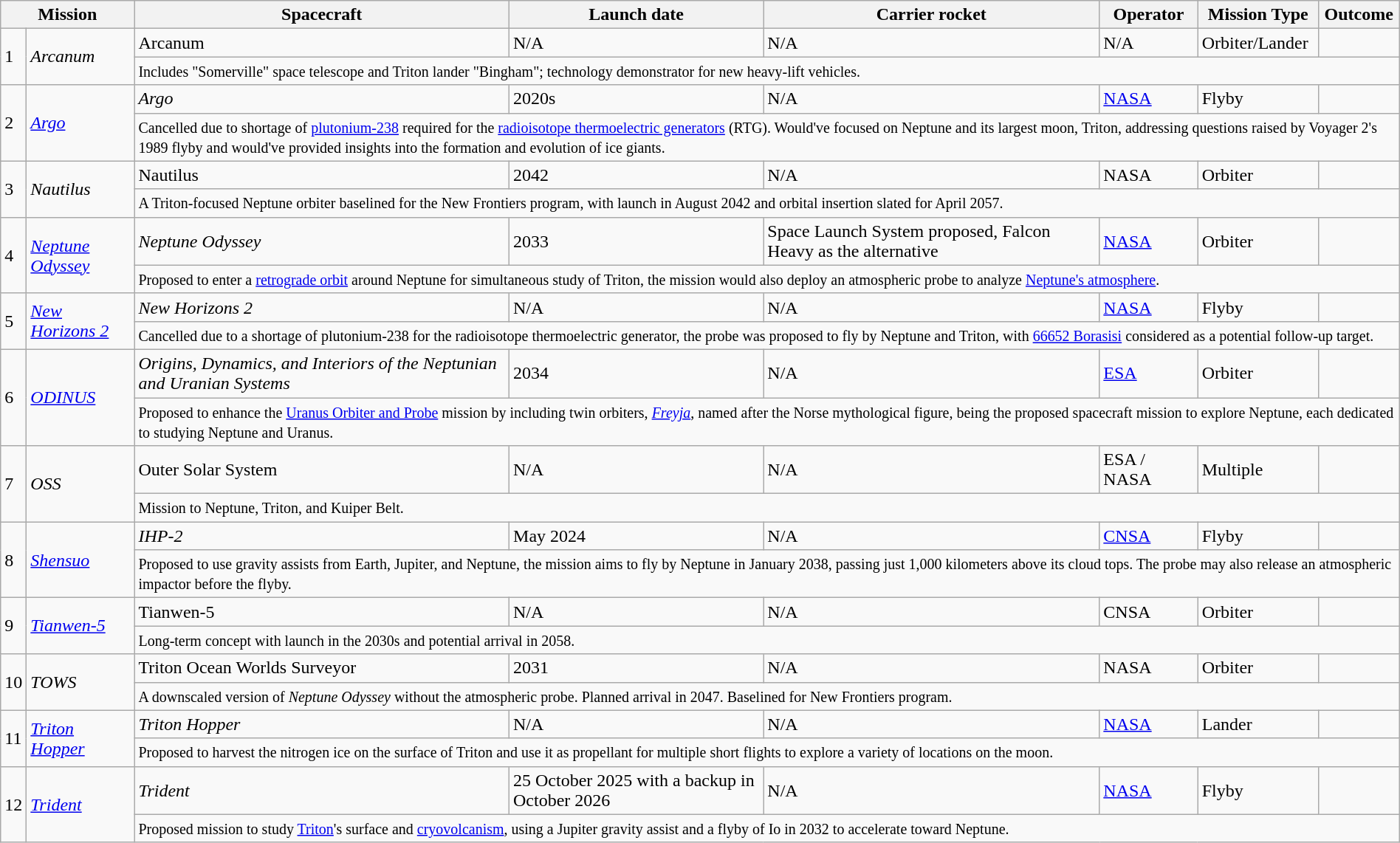<table class="wikitable sortable" style="width:100%">
<tr>
<th colspan="2">Mission</th>
<th>Spacecraft</th>
<th>Launch date</th>
<th>Carrier rocket</th>
<th>Operator</th>
<th>Mission Type</th>
<th>Outcome</th>
</tr>
<tr>
<td rowspan="2">1</td>
<td rowspan="2"><em>Arcanum</em></td>
<td>Arcanum</td>
<td>N/A</td>
<td>N/A</td>
<td>N/A</td>
<td>Orbiter/Lander</td>
<td></td>
</tr>
<tr>
<td colspan="6"><small>Includes "Somerville" space telescope and Triton lander "Bingham"; technology demonstrator for new heavy-lift vehicles.</small></td>
</tr>
<tr>
<td rowspan="2">2</td>
<td rowspan="2"><em><a href='#'>Argo</a></em></td>
<td><em>Argo</em></td>
<td> 2020s</td>
<td>N/A</td>
<td> <a href='#'>NASA</a></td>
<td>Flyby</td>
<td></td>
</tr>
<tr>
<td colspan="6"><small>Cancelled due to shortage of <a href='#'>plutonium-238</a> required for the <a href='#'>radioisotope thermoelectric generators</a> (RTG). Would've focused on Neptune and its largest moon, Triton, addressing questions raised by Voyager 2's 1989 flyby and would've provided insights into the formation and evolution of ice giants.</small></td>
</tr>
<tr>
<td rowspan="2">3</td>
<td rowspan="2"><em>Nautilus</em></td>
<td>Nautilus</td>
<td>2042</td>
<td>N/A</td>
<td> NASA</td>
<td>Orbiter</td>
<td></td>
</tr>
<tr>
<td colspan="6"><small>A Triton-focused Neptune orbiter baselined for the New Frontiers program, with launch in August 2042 and orbital insertion slated for April 2057.</small></td>
</tr>
<tr>
<td rowspan="2">4</td>
<td rowspan="2"><em><a href='#'>Neptune Odyssey</a></em></td>
<td><em>Neptune Odyssey</em></td>
<td>2033</td>
<td>Space Launch System proposed, Falcon Heavy as the alternative</td>
<td> <a href='#'>NASA</a></td>
<td>Orbiter</td>
<td></td>
</tr>
<tr>
<td colspan="6"><small>Proposed to enter a <a href='#'>retrograde orbit</a> around Neptune for simultaneous study of Triton, the mission would also deploy an atmospheric probe to analyze <a href='#'>Neptune's atmosphere</a>.</small></td>
</tr>
<tr>
<td rowspan="2">5</td>
<td rowspan="2"><em><a href='#'>New Horizons 2</a></em></td>
<td><em>New Horizons 2</em></td>
<td>N/A</td>
<td>N/A</td>
<td> <a href='#'>NASA</a></td>
<td>Flyby</td>
<td></td>
</tr>
<tr>
<td colspan="6"><small>Cancelled due to a shortage of plutonium-238 for the radioisotope thermoelectric generator, the probe was proposed to fly by Neptune and Triton, with <a href='#'>66652 Borasisi</a> considered as a potential follow-up target.</small></td>
</tr>
<tr>
<td rowspan="2">6</td>
<td rowspan="2"><em><a href='#'>ODINUS</a></em></td>
<td><em>Origins, Dynamics, and Interiors of the Neptunian and Uranian Systems</em></td>
<td>2034</td>
<td>N/A</td>
<td> <a href='#'>ESA</a></td>
<td>Orbiter</td>
<td></td>
</tr>
<tr>
<td colspan="6"><small>Proposed to enhance the <a href='#'>Uranus Orbiter and Probe</a> mission by including twin orbiters, <em><a href='#'>Freyja</a></em>, named after the Norse mythological figure, being the proposed spacecraft mission to explore Neptune, each dedicated to studying Neptune and Uranus.</small></td>
</tr>
<tr>
<td rowspan="2">7</td>
<td rowspan="2"><em>OSS</em></td>
<td>Outer Solar System</td>
<td>N/A</td>
<td>N/A</td>
<td> ESA /  NASA</td>
<td>Multiple</td>
<td></td>
</tr>
<tr>
<td colspan="6"><small>Mission to Neptune, Triton, and Kuiper Belt.</small></td>
</tr>
<tr>
<td rowspan="2">8</td>
<td rowspan="2"><em><a href='#'>Shensuo</a></em></td>
<td><em>IHP-2</em></td>
<td>May 2024</td>
<td>N/A</td>
<td> <a href='#'>CNSA</a></td>
<td>Flyby</td>
<td></td>
</tr>
<tr>
<td colspan="6"><small>Proposed to use gravity assists from Earth, Jupiter, and Neptune, the mission aims to fly by Neptune in January 2038, passing just 1,000 kilometers above its cloud tops. The probe may also release an atmospheric impactor before the flyby.</small></td>
</tr>
<tr>
<td rowspan="2">9</td>
<td rowspan="2"><em><a href='#'>Tianwen-5</a></em></td>
<td>Tianwen-5</td>
<td>N/A</td>
<td>N/A</td>
<td> CNSA</td>
<td>Orbiter</td>
<td></td>
</tr>
<tr>
<td colspan="6"><small>Long-term concept with launch in the 2030s and potential arrival in 2058.</small></td>
</tr>
<tr>
<td rowspan="2">10</td>
<td rowspan="2"><em>TOWS</em></td>
<td>Triton Ocean Worlds Surveyor</td>
<td>2031</td>
<td>N/A</td>
<td> NASA</td>
<td>Orbiter</td>
<td></td>
</tr>
<tr>
<td colspan="6"><small>A downscaled version of <em>Neptune Odyssey</em> without the atmospheric probe. Planned arrival in 2047. Baselined for New Frontiers program.</small></td>
</tr>
<tr>
<td rowspan="2">11</td>
<td rowspan="2"><em><a href='#'>Triton Hopper</a></em></td>
<td><em>Triton Hopper</em></td>
<td>N/A</td>
<td>N/A</td>
<td> <a href='#'>NASA</a></td>
<td>Lander</td>
<td></td>
</tr>
<tr>
<td colspan="6"><small>Proposed to harvest the nitrogen ice on the surface of Triton and use it as propellant for multiple short flights to explore a variety of locations on the moon.</small></td>
</tr>
<tr>
<td rowspan="2">12</td>
<td rowspan="2"><em><a href='#'>Trident</a></em></td>
<td><em>Trident</em></td>
<td>25 October 2025 with a backup in October 2026</td>
<td>N/A</td>
<td> <a href='#'>NASA</a></td>
<td>Flyby</td>
<td></td>
</tr>
<tr>
<td colspan="6"><small>Proposed mission to study <a href='#'>Triton</a>'s surface and <a href='#'>cryovolcanism</a>, using a Jupiter gravity assist and a flyby of Io in 2032 to accelerate toward Neptune.</small></td>
</tr>
</table>
